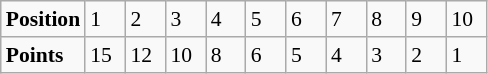<table class="wikitable" style="font-size: 90%;">
<tr>
<td><strong>Position</strong></td>
<td width=20>1</td>
<td width=20>2</td>
<td width=20>3</td>
<td width=20>4</td>
<td width=20>5</td>
<td width=20>6</td>
<td width=20>7</td>
<td width=20>8</td>
<td width=20>9</td>
<td width=20>10</td>
</tr>
<tr>
<td><strong>Points</strong></td>
<td>15</td>
<td>12</td>
<td>10</td>
<td>8</td>
<td>6</td>
<td>5</td>
<td>4</td>
<td>3</td>
<td>2</td>
<td>1</td>
</tr>
</table>
